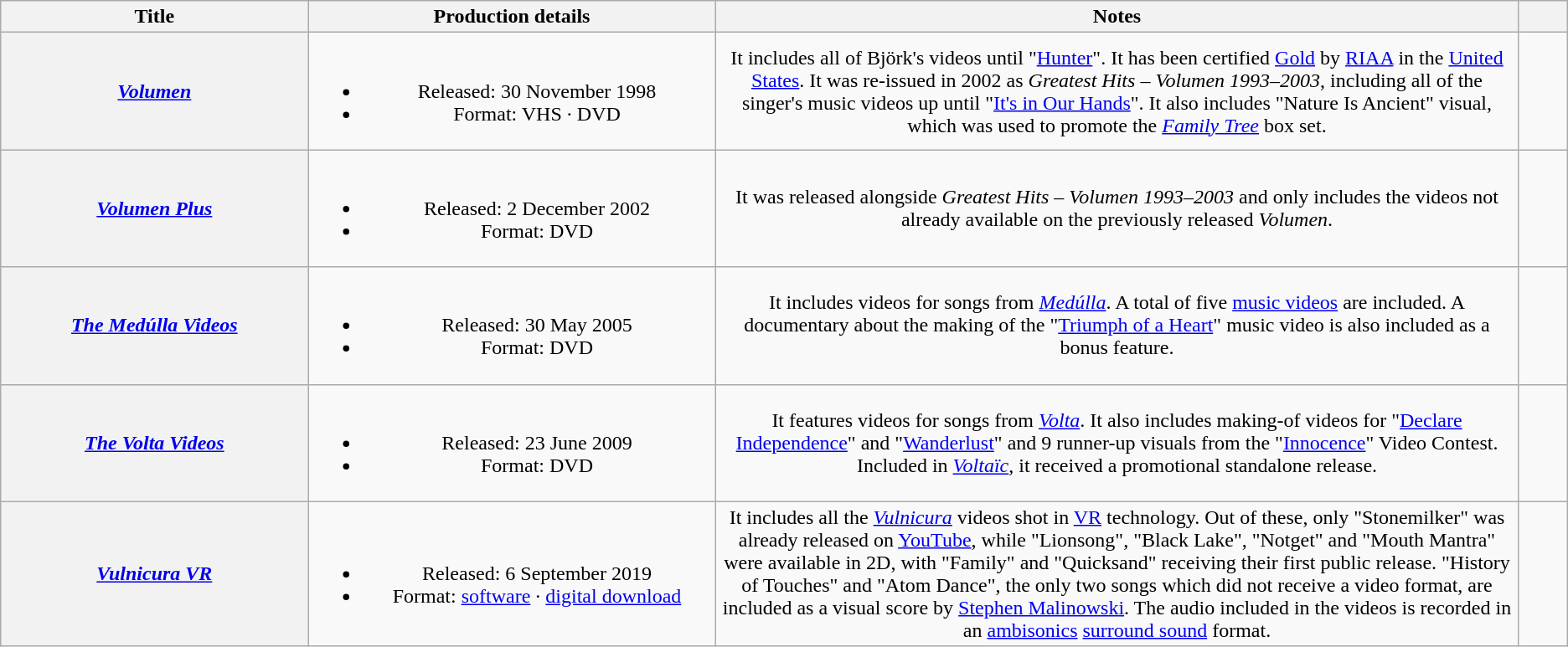<table class="wikitable sortable plainrowheaders" style="text-align:center;">
<tr>
<th scope="col" style="width:15em;">Title</th>
<th scope="col" style="width:20em;" class="unsortable">Production details</th>
<th scope="col" style="width:40em;" class="unsortable">Notes</th>
<th scope="col" style="width:2em;" class="unsortable"></th>
</tr>
<tr>
<th scope="row"><em><a href='#'>Volumen</a></em></th>
<td><br><ul><li>Released: 30 November 1998</li><li>Format: VHS · DVD</li></ul></td>
<td>It includes all of Björk's videos until "<a href='#'>Hunter</a>". It has been certified <a href='#'>Gold</a> by <a href='#'>RIAA</a> in the <a href='#'>United States</a>. It was re-issued in 2002 as <em>Greatest Hits – Volumen 1993–2003</em>, including all of the singer's music videos up until "<a href='#'>It's in Our Hands</a>". It also includes "Nature Is Ancient" visual, which was used to promote the <em><a href='#'>Family Tree</a></em> box set.</td>
<td><br><br></td>
</tr>
<tr>
<th scope="row"><em><a href='#'>Volumen Plus</a></em></th>
<td><br><ul><li>Released: 2 December 2002</li><li>Format: DVD</li></ul></td>
<td>It was released alongside <em>Greatest Hits – Volumen 1993–2003</em> and only includes the videos not already available on the previously released <em>Volumen</em>.</td>
<td></td>
</tr>
<tr>
<th scope="row"><em><a href='#'>The Medúlla Videos</a></em></th>
<td><br><ul><li>Released: 30 May 2005</li><li>Format: DVD</li></ul></td>
<td>It includes videos for songs from <em><a href='#'>Medúlla</a></em>. A total of five <a href='#'>music videos</a> are included. A documentary about the making of the "<a href='#'>Triumph of a Heart</a>" music video is also included as a bonus feature.</td>
<td></td>
</tr>
<tr>
<th scope="row"><em><a href='#'>The Volta Videos</a></em></th>
<td><br><ul><li>Released: 23 June 2009</li><li>Format: DVD</li></ul></td>
<td>It features videos for songs from <em><a href='#'>Volta</a></em>. It also includes making-of videos for "<a href='#'>Declare Independence</a>" and "<a href='#'>Wanderlust</a>" and 9 runner-up visuals from the "<a href='#'>Innocence</a>" Video Contest. Included in <em><a href='#'>Voltaïc</a></em>, it received a promotional standalone release.</td>
<td></td>
</tr>
<tr>
<th scope="row"><em><a href='#'>Vulnicura VR</a></em></th>
<td><br><ul><li>Released: 6 September 2019</li><li>Format: <a href='#'>software</a> · <a href='#'>digital download</a></li></ul></td>
<td>It includes all the <em><a href='#'>Vulnicura</a></em> videos shot in <a href='#'>VR</a> technology. Out of these, only "Stonemilker" was already released on <a href='#'>YouTube</a>, while "Lionsong", "Black Lake", "Notget" and "Mouth Mantra" were available in 2D, with "Family" and "Quicksand" receiving their first public release. "History of Touches" and "Atom Dance", the only two songs which did not receive a video format, are included as a visual score by <a href='#'>Stephen Malinowski</a>. The audio included in the videos is recorded in an <a href='#'>ambisonics</a> <a href='#'>surround sound</a> format.</td>
<td><br><br></td>
</tr>
</table>
